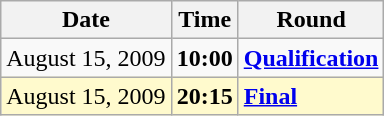<table class="wikitable">
<tr>
<th>Date</th>
<th>Time</th>
<th>Round</th>
</tr>
<tr>
<td>August 15, 2009</td>
<td><strong>10:00</strong></td>
<td><strong><a href='#'>Qualification</a></strong></td>
</tr>
<tr style=background:lemonchiffon>
<td>August 15, 2009</td>
<td><strong>20:15</strong></td>
<td><strong><a href='#'>Final</a></strong></td>
</tr>
</table>
